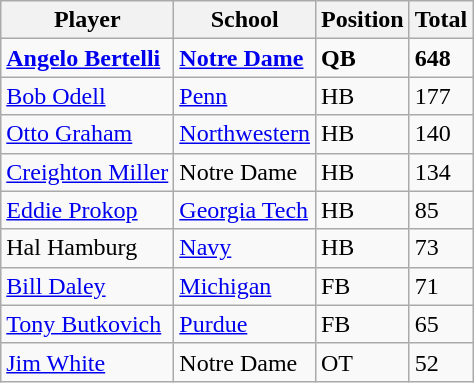<table class="wikitable">
<tr>
<th>Player</th>
<th>School</th>
<th>Position</th>
<th>Total</th>
</tr>
<tr>
<td><strong><a href='#'>Angelo Bertelli</a></strong></td>
<td><strong><a href='#'>Notre Dame</a></strong></td>
<td><strong>QB</strong></td>
<td><strong>648</strong></td>
</tr>
<tr>
<td><a href='#'>Bob Odell</a></td>
<td><a href='#'>Penn</a></td>
<td>HB</td>
<td>177</td>
</tr>
<tr>
<td><a href='#'>Otto Graham</a></td>
<td><a href='#'>Northwestern</a></td>
<td>HB</td>
<td>140</td>
</tr>
<tr>
<td><a href='#'>Creighton Miller</a></td>
<td>Notre Dame</td>
<td>HB</td>
<td>134</td>
</tr>
<tr>
<td><a href='#'>Eddie Prokop</a></td>
<td><a href='#'>Georgia Tech</a></td>
<td>HB</td>
<td>85</td>
</tr>
<tr>
<td>Hal Hamburg</td>
<td><a href='#'>Navy</a></td>
<td>HB</td>
<td>73</td>
</tr>
<tr>
<td><a href='#'>Bill Daley</a></td>
<td><a href='#'>Michigan</a></td>
<td>FB</td>
<td>71</td>
</tr>
<tr>
<td><a href='#'>Tony Butkovich</a></td>
<td><a href='#'>Purdue</a></td>
<td>FB</td>
<td>65</td>
</tr>
<tr>
<td><a href='#'>Jim White</a></td>
<td>Notre Dame</td>
<td>OT</td>
<td>52</td>
</tr>
</table>
